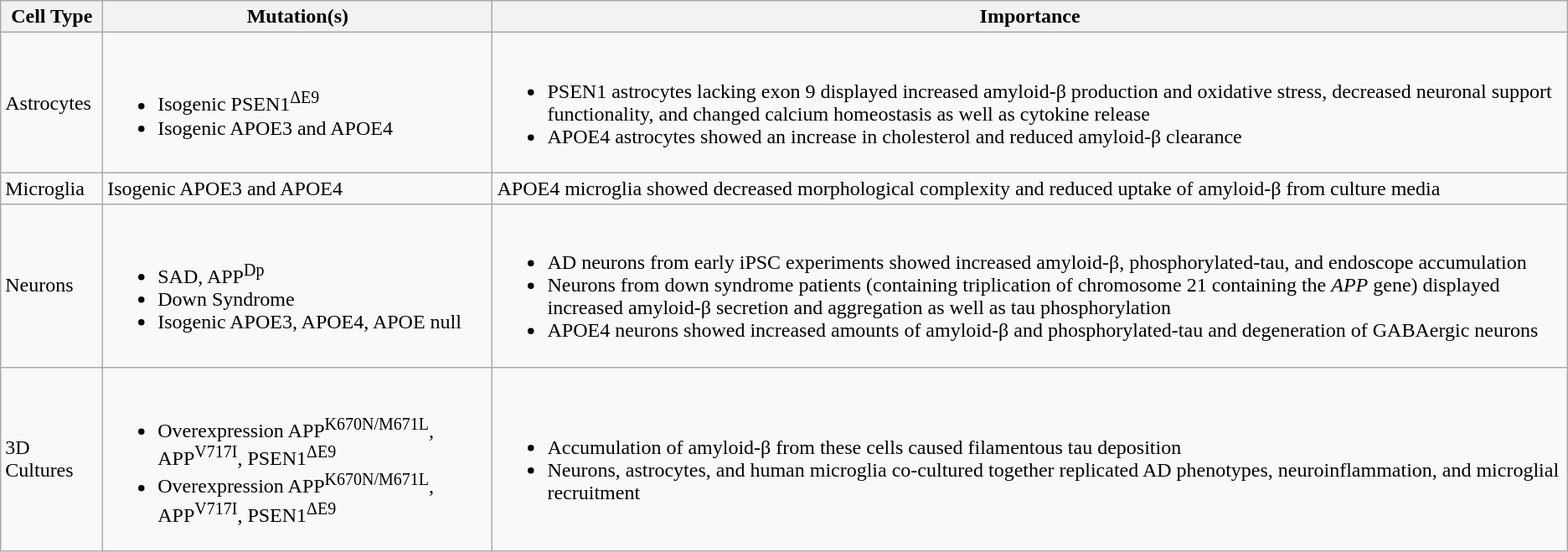<table class="wikitable">
<tr>
<th>Cell Type</th>
<th>Mutation(s)</th>
<th>Importance</th>
</tr>
<tr>
<td>Astrocytes</td>
<td><br><ul><li>Isogenic PSEN1<sup>ΔE9</sup></li><li>Isogenic APOE3 and APOE4</li></ul></td>
<td><br><ul><li>PSEN1 astrocytes lacking exon 9 displayed increased amyloid-β production and oxidative stress, decreased neuronal support functionality, and changed calcium homeostasis as well as cytokine release</li><li>APOE4 astrocytes showed an increase in cholesterol and reduced amyloid-β clearance</li></ul></td>
</tr>
<tr>
<td>Microglia</td>
<td>Isogenic APOE3 and APOE4</td>
<td>APOE4 microglia showed decreased morphological complexity and reduced uptake of amyloid-β from culture media</td>
</tr>
<tr>
<td>Neurons</td>
<td><br><ul><li>SAD, APP<sup>Dp</sup></li><li>Down Syndrome</li><li>Isogenic APOE3, APOE4, APOE null</li></ul></td>
<td><br><ul><li>AD neurons from early iPSC experiments showed increased amyloid-β, phosphorylated-tau, and endoscope accumulation</li><li>Neurons from down syndrome patients (containing triplication of chromosome 21 containing the <em>APP</em> gene) displayed increased amyloid-β secretion and aggregation as well as tau phosphorylation</li><li>APOE4 neurons showed increased amounts of amyloid-β and phosphorylated-tau and degeneration of GABAergic neurons</li></ul></td>
</tr>
<tr>
<td>3D Cultures</td>
<td><br><ul><li>Overexpression APP<sup>K670N/M671L</sup>, APP<sup>V717I</sup>, PSEN1<sup>ΔE9</sup></li><li>Overexpression APP<sup>K670N/M671L</sup>, APP<sup>V717I</sup>, PSEN1<sup>ΔE9</sup></li></ul></td>
<td><br><ul><li>Accumulation of amyloid-β from these cells caused filamentous tau deposition</li><li>Neurons, astrocytes, and human microglia co-cultured together replicated AD phenotypes, neuroinflammation, and microglial recruitment</li></ul></td>
</tr>
</table>
